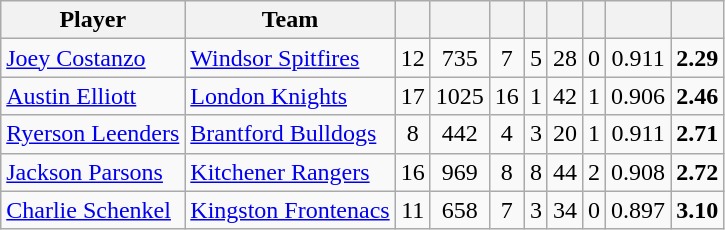<table class="wikitable" style="text-align:center">
<tr>
<th width:25%;">Player</th>
<th width:25%;">Team</th>
<th width:5%;"></th>
<th width:5%;"></th>
<th width:5%;"></th>
<th width:5%;"></th>
<th width:5%;"></th>
<th width:5%;"></th>
<th width:5%;"></th>
<th width:5%;"></th>
</tr>
<tr>
<td align=left><a href='#'>Joey Costanzo</a></td>
<td align=left><a href='#'>Windsor Spitfires</a></td>
<td>12</td>
<td>735</td>
<td>7</td>
<td>5</td>
<td>28</td>
<td>0</td>
<td>0.911</td>
<td><strong>2.29</strong></td>
</tr>
<tr>
<td align=left><a href='#'>Austin Elliott</a></td>
<td align=left><a href='#'>London Knights</a></td>
<td>17</td>
<td>1025</td>
<td>16</td>
<td>1</td>
<td>42</td>
<td>1</td>
<td>0.906</td>
<td><strong>2.46</strong></td>
</tr>
<tr>
<td align=left><a href='#'>Ryerson Leenders</a></td>
<td align=left><a href='#'>Brantford Bulldogs</a></td>
<td>8</td>
<td>442</td>
<td>4</td>
<td>3</td>
<td>20</td>
<td>1</td>
<td>0.911</td>
<td><strong>2.71</strong></td>
</tr>
<tr>
<td align=left><a href='#'>Jackson Parsons</a></td>
<td align=left><a href='#'>Kitchener Rangers</a></td>
<td>16</td>
<td>969</td>
<td>8</td>
<td>8</td>
<td>44</td>
<td>2</td>
<td>0.908</td>
<td><strong>2.72</strong></td>
</tr>
<tr>
<td align=left><a href='#'>Charlie Schenkel</a></td>
<td align=left><a href='#'>Kingston Frontenacs</a></td>
<td>11</td>
<td>658</td>
<td>7</td>
<td>3</td>
<td>34</td>
<td>0</td>
<td>0.897</td>
<td><strong>3.10</strong></td>
</tr>
</table>
